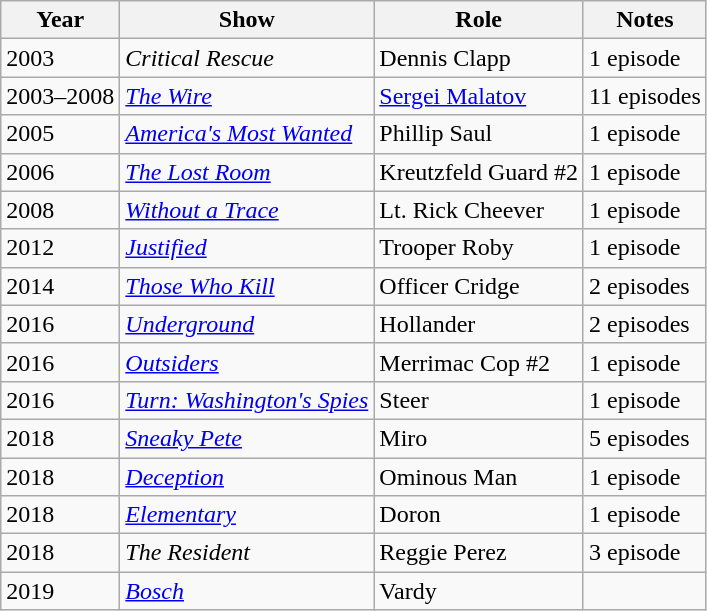<table class="wikitable">
<tr>
<th>Year</th>
<th>Show</th>
<th>Role</th>
<th>Notes</th>
</tr>
<tr>
<td>2003</td>
<td><em>Critical Rescue</em></td>
<td>Dennis Clapp</td>
<td>1 episode</td>
</tr>
<tr>
<td>2003–2008</td>
<td><em><a href='#'>The Wire</a></em></td>
<td><a href='#'>Sergei Malatov</a></td>
<td>11 episodes</td>
</tr>
<tr>
<td>2005</td>
<td><em><a href='#'>America's Most Wanted</a></em></td>
<td>Phillip Saul</td>
<td>1 episode</td>
</tr>
<tr>
<td>2006</td>
<td><em><a href='#'>The Lost Room</a></em></td>
<td>Kreutzfeld Guard #2</td>
<td>1 episode</td>
</tr>
<tr>
<td>2008</td>
<td><em><a href='#'>Without a Trace</a></em></td>
<td>Lt. Rick Cheever</td>
<td>1 episode</td>
</tr>
<tr>
<td>2012</td>
<td><em><a href='#'>Justified</a></em></td>
<td>Trooper Roby</td>
<td>1 episode</td>
</tr>
<tr>
<td>2014</td>
<td><em><a href='#'>Those Who Kill</a></em></td>
<td>Officer Cridge</td>
<td>2 episodes</td>
</tr>
<tr>
<td>2016</td>
<td><em><a href='#'>Underground</a></em></td>
<td>Hollander</td>
<td>2 episodes</td>
</tr>
<tr>
<td>2016</td>
<td><em><a href='#'>Outsiders</a></em></td>
<td>Merrimac Cop #2</td>
<td>1 episode</td>
</tr>
<tr>
<td>2016</td>
<td><em><a href='#'>Turn: Washington's Spies</a></em></td>
<td>Steer</td>
<td>1 episode</td>
</tr>
<tr>
<td>2018</td>
<td><em><a href='#'>Sneaky Pete</a></em></td>
<td>Miro</td>
<td>5 episodes</td>
</tr>
<tr>
<td>2018</td>
<td><em><a href='#'>Deception</a></em></td>
<td>Ominous Man</td>
<td>1 episode</td>
</tr>
<tr>
<td>2018</td>
<td><em><a href='#'>Elementary</a></em></td>
<td>Doron</td>
<td>1 episode</td>
</tr>
<tr>
<td>2018</td>
<td><em>The Resident</em></td>
<td>Reggie Perez</td>
<td>3 episode</td>
</tr>
<tr>
<td>2019</td>
<td><em><a href='#'>Bosch</a></em></td>
<td>Vardy</td>
</tr>
</table>
